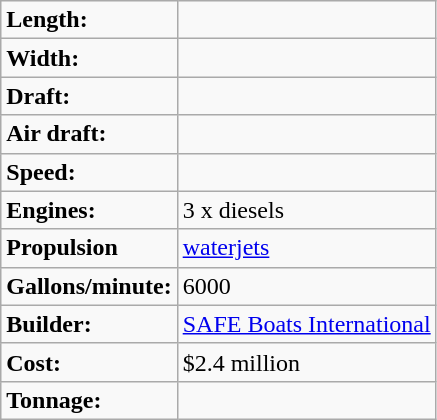<table class="wikitable">
<tr>
<td><strong>Length:</strong></td>
<td></td>
</tr>
<tr>
<td><strong>Width:</strong></td>
<td></td>
</tr>
<tr>
<td><strong>Draft:</strong></td>
<td></td>
</tr>
<tr>
<td><strong>Air draft:</strong></td>
<td></td>
</tr>
<tr>
<td><strong>Speed:</strong></td>
<td></td>
</tr>
<tr>
<td><strong>Engines:</strong></td>
<td>3 x  diesels</td>
</tr>
<tr>
<td><strong>Propulsion</strong></td>
<td><a href='#'>waterjets</a></td>
</tr>
<tr>
<td><strong>Gallons/minute:</strong></td>
<td>6000</td>
</tr>
<tr>
<td><strong>Builder:</strong></td>
<td><a href='#'>SAFE Boats International</a></td>
</tr>
<tr>
<td><strong>Cost:</strong></td>
<td>$2.4 million</td>
</tr>
<tr>
<td><strong>Tonnage:</strong></td>
<td></td>
</tr>
</table>
